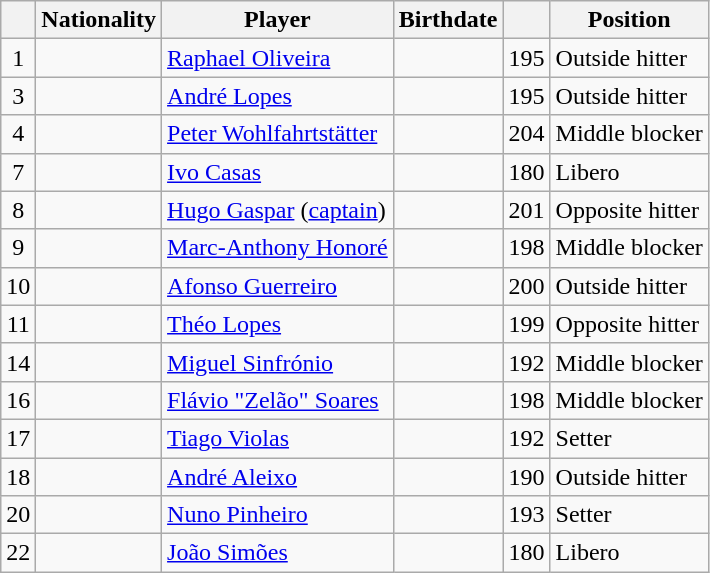<table class=wikitable>
<tr>
<th></th>
<th>Nationality</th>
<th>Player</th>
<th>Birthdate</th>
<th></th>
<th>Position</th>
</tr>
<tr>
<td align=center>1</td>
<td></td>
<td><a href='#'>Raphael Oliveira</a></td>
<td></td>
<td align=center>195</td>
<td>Outside hitter</td>
</tr>
<tr>
<td align=center>3</td>
<td></td>
<td><a href='#'>André Lopes</a></td>
<td></td>
<td align=center>195</td>
<td>Outside hitter</td>
</tr>
<tr>
<td align=center>4</td>
<td></td>
<td><a href='#'>Peter Wohlfahrtstätter</a></td>
<td></td>
<td align=center>204</td>
<td>Middle blocker</td>
</tr>
<tr>
<td align=center>7</td>
<td></td>
<td><a href='#'>Ivo Casas</a></td>
<td></td>
<td align=center>180</td>
<td>Libero</td>
</tr>
<tr>
<td align=center>8</td>
<td></td>
<td><a href='#'>Hugo Gaspar</a> (<a href='#'>captain</a>)</td>
<td></td>
<td align=center>201</td>
<td>Opposite hitter</td>
</tr>
<tr>
<td align=center>9</td>
<td></td>
<td><a href='#'>Marc-Anthony Honoré</a></td>
<td></td>
<td align=center>198</td>
<td>Middle blocker</td>
</tr>
<tr>
<td align=center>10</td>
<td></td>
<td><a href='#'>Afonso Guerreiro</a></td>
<td></td>
<td align=center>200</td>
<td>Outside hitter</td>
</tr>
<tr>
<td align=center>11</td>
<td></td>
<td><a href='#'>Théo Lopes</a></td>
<td></td>
<td align=center>199</td>
<td>Opposite hitter</td>
</tr>
<tr>
<td align=center>14</td>
<td></td>
<td><a href='#'>Miguel Sinfrónio</a></td>
<td></td>
<td align=center>192</td>
<td>Middle blocker</td>
</tr>
<tr>
<td align=center>16</td>
<td></td>
<td><a href='#'>Flávio "Zelão" Soares</a></td>
<td></td>
<td align=center>198</td>
<td>Middle blocker</td>
</tr>
<tr>
<td align=center>17</td>
<td></td>
<td><a href='#'>Tiago Violas</a></td>
<td></td>
<td align=center>192</td>
<td>Setter</td>
</tr>
<tr>
<td align=center>18</td>
<td></td>
<td><a href='#'>André Aleixo</a></td>
<td></td>
<td align=center>190</td>
<td>Outside hitter</td>
</tr>
<tr>
<td align=center>20</td>
<td></td>
<td><a href='#'>Nuno Pinheiro</a></td>
<td></td>
<td align=center>193</td>
<td>Setter</td>
</tr>
<tr>
<td align=center>22</td>
<td></td>
<td><a href='#'>João Simões</a></td>
<td></td>
<td align=center>180</td>
<td>Libero</td>
</tr>
</table>
